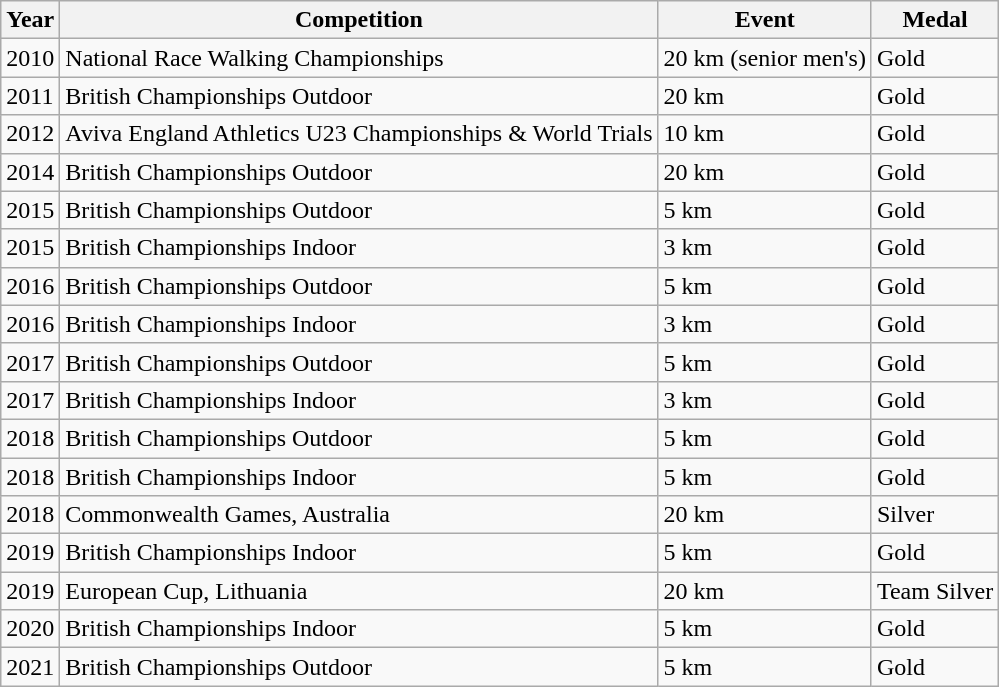<table class="wikitable sortable">
<tr>
<th>Year</th>
<th>Competition</th>
<th>Event</th>
<th>Medal</th>
</tr>
<tr>
<td>2010</td>
<td>National Race Walking Championships</td>
<td>20 km (senior men's)</td>
<td>Gold</td>
</tr>
<tr>
<td>2011</td>
<td>British Championships Outdoor</td>
<td>20 km</td>
<td>Gold</td>
</tr>
<tr>
<td>2012</td>
<td>Aviva England Athletics U23 Championships & World Trials</td>
<td>10 km</td>
<td>Gold</td>
</tr>
<tr>
<td>2014</td>
<td>British Championships Outdoor</td>
<td>20 km</td>
<td>Gold</td>
</tr>
<tr>
<td>2015</td>
<td>British Championships Outdoor</td>
<td>5 km</td>
<td>Gold</td>
</tr>
<tr>
<td>2015</td>
<td>British Championships Indoor</td>
<td>3 km</td>
<td>Gold</td>
</tr>
<tr>
<td>2016</td>
<td>British Championships Outdoor</td>
<td>5 km</td>
<td>Gold</td>
</tr>
<tr>
<td>2016</td>
<td>British Championships Indoor</td>
<td>3 km</td>
<td>Gold</td>
</tr>
<tr>
<td>2017</td>
<td>British Championships Outdoor</td>
<td>5 km</td>
<td>Gold</td>
</tr>
<tr>
<td>2017</td>
<td>British Championships Indoor</td>
<td>3 km</td>
<td>Gold</td>
</tr>
<tr>
<td>2018</td>
<td>British Championships Outdoor</td>
<td>5 km</td>
<td>Gold</td>
</tr>
<tr>
<td>2018</td>
<td>British Championships Indoor</td>
<td>5 km</td>
<td>Gold</td>
</tr>
<tr>
<td>2018</td>
<td>Commonwealth Games, Australia</td>
<td>20 km</td>
<td>Silver</td>
</tr>
<tr>
<td>2019</td>
<td>British Championships Indoor</td>
<td>5 km</td>
<td>Gold</td>
</tr>
<tr>
<td>2019</td>
<td>European Cup, Lithuania</td>
<td>20 km</td>
<td>Team Silver</td>
</tr>
<tr>
<td>2020</td>
<td>British Championships Indoor</td>
<td>5 km</td>
<td>Gold</td>
</tr>
<tr>
<td>2021</td>
<td>British Championships Outdoor</td>
<td>5 km</td>
<td>Gold</td>
</tr>
</table>
